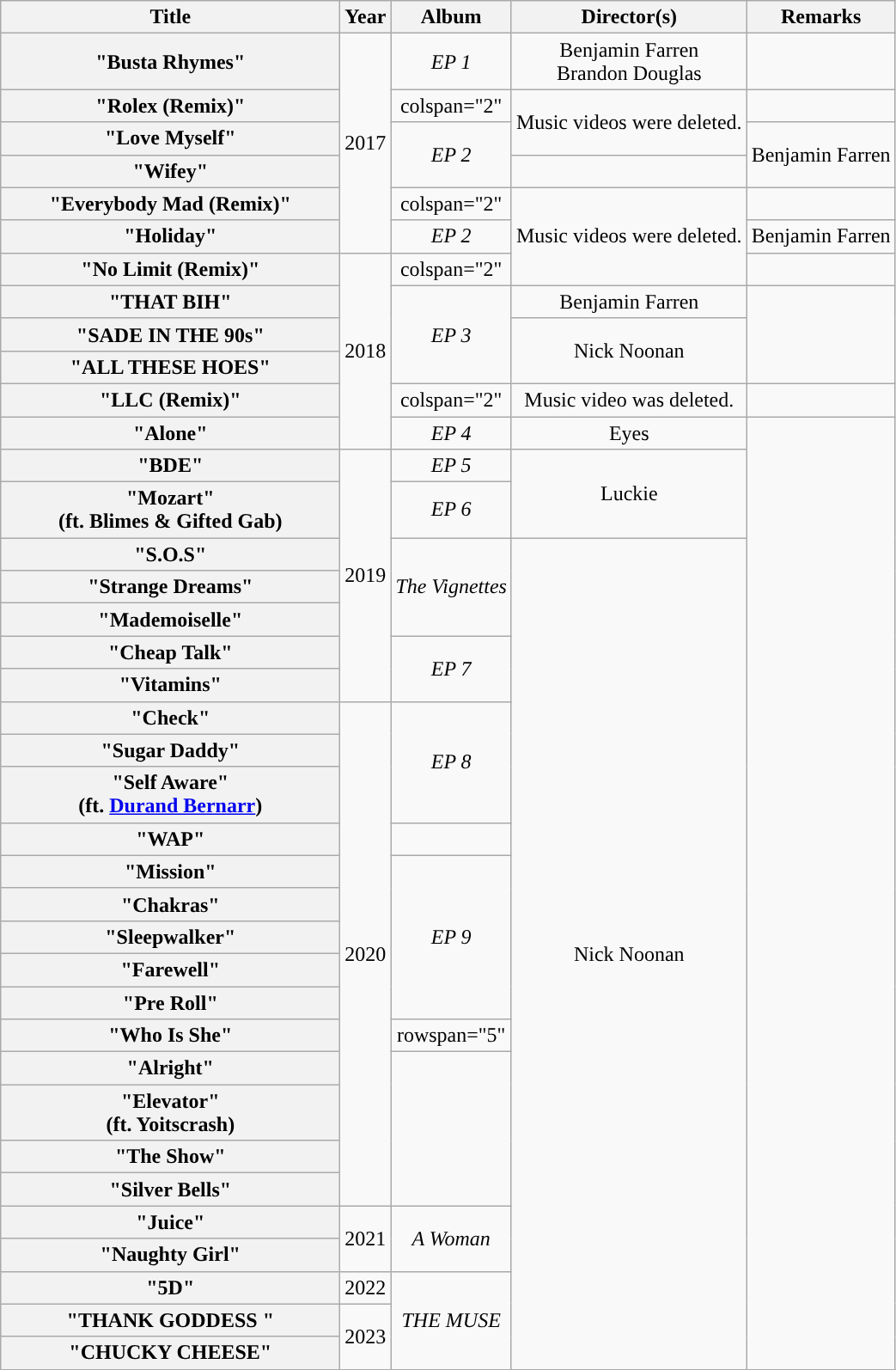<table class="wikitable plainrowheaders" style="text-align:center;">
<tr>
<th scope="col" style="width:16em;">Title</th>
<th scope="col">Year</th>
<th>Album</th>
<th scope="col">Director(s)</th>
<th>Remarks</th>
</tr>
<tr>
<th scope="row">"Busta Rhymes"</th>
<td rowspan="6">2017</td>
<td><em>EP 1</em></td>
<td>Benjamin Farren<br>Brandon Douglas</td>
<td></td>
</tr>
<tr>
<th scope="row">"Rolex (Remix)"</th>
<td>colspan="2" </td>
<td rowspan="2">Music videos were deleted.</td>
</tr>
<tr>
<th scope="row">"Love Myself"</th>
<td rowspan="2"><em>EP 2</em></td>
<td rowspan="2">Benjamin Farren</td>
</tr>
<tr>
<th scope="row">"Wifey"</th>
<td></td>
</tr>
<tr>
<th scope="row">"Everybody Mad (Remix)"</th>
<td>colspan="2" </td>
<td rowspan="3">Music videos were deleted.</td>
</tr>
<tr>
<th scope="row">"Holiday"</th>
<td><em>EP 2</em></td>
<td>Benjamin Farren</td>
</tr>
<tr>
<th scope="row">"No Limit (Remix)"</th>
<td rowspan="6">2018</td>
<td>colspan="2" </td>
</tr>
<tr>
<th scope="row">"THAT BIH"</th>
<td rowspan="3"><em>EP 3</em></td>
<td>Benjamin Farren</td>
<td rowspan="3"></td>
</tr>
<tr>
<th scope="row">"SADE IN THE 90s"</th>
<td rowspan="2">Nick Noonan</td>
</tr>
<tr>
<th scope="row">"ALL THESE HOES"</th>
</tr>
<tr>
<th scope="row">"LLC (Remix)"</th>
<td>colspan="2" </td>
<td>Music video was deleted.</td>
</tr>
<tr>
<th scope="row">"Alone"</th>
<td><em>EP 4</em></td>
<td>Eyes</td>
<td rowspan="27"></td>
</tr>
<tr>
<th scope="row">"BDE"</th>
<td rowspan="7">2019</td>
<td><em>EP 5</em></td>
<td rowspan="2">Luckie</td>
</tr>
<tr>
<th scope="row">"Mozart" <br><span>(ft. Blimes & Gifted Gab)</span></th>
<td><em>EP 6</em></td>
</tr>
<tr>
<th scope="row">"S.O.S"</th>
<td rowspan="3"><em>The Vignettes</em></td>
<td rowspan="24">Nick Noonan</td>
</tr>
<tr>
<th scope="row">"Strange Dreams"</th>
</tr>
<tr>
<th scope="row">"Mademoiselle"</th>
</tr>
<tr>
<th scope="row">"Cheap Talk"</th>
<td rowspan="2"><em>EP 7</em></td>
</tr>
<tr>
<th scope="row">"Vitamins"</th>
</tr>
<tr>
<th scope="row">"Check"</th>
<td rowspan="14">2020</td>
<td rowspan="3"><em>EP 8</em></td>
</tr>
<tr>
<th scope="row">"Sugar Daddy"</th>
</tr>
<tr>
<th scope="row">"Self Aware" <br><span>(ft. <a href='#'>Durand Bernarr</a>)</span></th>
</tr>
<tr>
<th scope="row">"WAP"</th>
<td></td>
</tr>
<tr>
<th scope="row">"Mission"</th>
<td rowspan="5"><em>EP 9</em></td>
</tr>
<tr>
<th scope="row">"Chakras"</th>
</tr>
<tr>
<th scope="row">"Sleepwalker"</th>
</tr>
<tr>
<th scope="row">"Farewell"</th>
</tr>
<tr>
<th scope="row">"Pre Roll"</th>
</tr>
<tr>
<th scope="row">"Who Is She"</th>
<td>rowspan="5" </td>
</tr>
<tr>
<th scope="row">"Alright"</th>
</tr>
<tr>
<th scope="row">"Elevator" <br><span>(ft. Yoitscrash)</span></th>
</tr>
<tr>
<th scope="row">"The Show"</th>
</tr>
<tr>
<th scope="row">"Silver Bells"</th>
</tr>
<tr>
<th scope="row">"Juice"</th>
<td rowspan="2">2021</td>
<td rowspan="2"><em>A Woman</em></td>
</tr>
<tr>
<th scope="row">"Naughty Girl"</th>
</tr>
<tr>
<th scope="row">"5D"</th>
<td>2022</td>
<td rowspan="3"><em>THE MUSE</em></td>
</tr>
<tr>
<th scope="row">"THANK GODDESS "</th>
<td rowspan="2">2023</td>
</tr>
<tr>
<th>"CHUCKY CHEESE"</th>
</tr>
</table>
